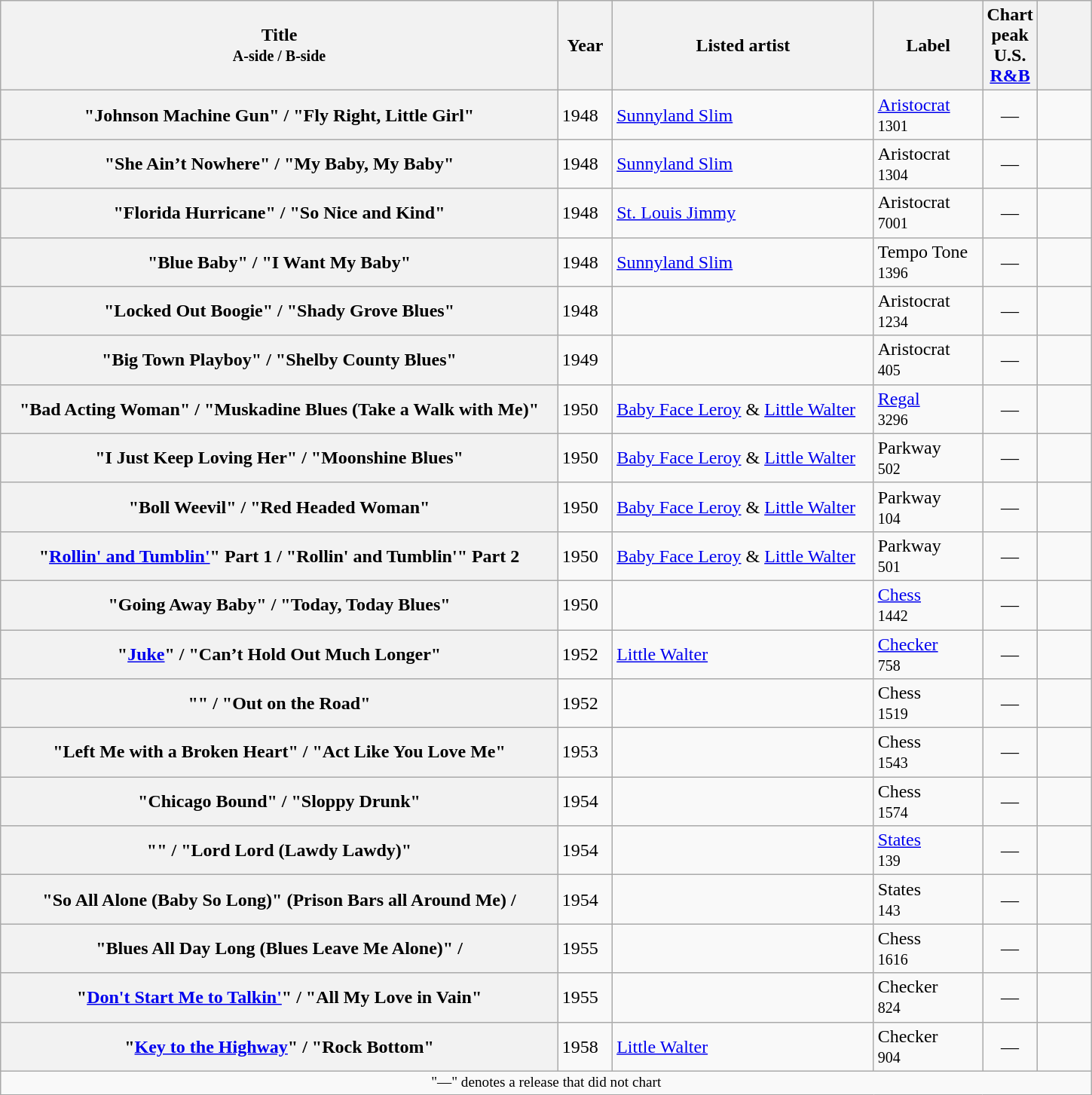<table class="wikitable sortable plainrowheaders">
<tr>
<th scope="col" width=%>Title<br><small>A-side / B-side</small></th>
<th scope="col" width=5%>Year</th>
<th scope="col" width=%>Listed artist</th>
<th scope="col" width=10%>Label</th>
<th scope="col" width=5% data-sort-type=number>Chart<br>peak<br>U.S.<br><a href='#'>R&B</a></th>
<th scope="col" width=5% class="unsortable"></th>
</tr>
<tr>
<th scope="row">"Johnson Machine Gun" / "Fly Right, Little Girl"</th>
<td>1948</td>
<td><a href='#'>Sunnyland Slim</a></td>
<td><a href='#'>Aristocrat</a> <br><small>1301</small></td>
<td align="center">—</td>
<td align="center"></td>
</tr>
<tr>
<th scope="row">"She Ain’t Nowhere" / "My Baby, My Baby"</th>
<td>1948</td>
<td><a href='#'>Sunnyland Slim</a></td>
<td>Aristocrat <br><small>1304</small></td>
<td align="center">—</td>
<td align="center"></td>
</tr>
<tr>
<th scope="row">"Florida Hurricane" / "So Nice and Kind"</th>
<td>1948</td>
<td><a href='#'>St. Louis Jimmy</a></td>
<td>Aristocrat <br><small>7001</small></td>
<td align="center">—</td>
<td align="center"></td>
</tr>
<tr>
<th scope="row">"Blue Baby" / "I Want My Baby"</th>
<td>1948</td>
<td><a href='#'>Sunnyland Slim</a></td>
<td>Tempo Tone <br><small>1396</small></td>
<td align="center">—</td>
<td align="center"></td>
</tr>
<tr>
<th scope="row">"Locked Out Boogie" / "Shady Grove Blues"</th>
<td>1948</td>
<td></td>
<td>Aristocrat <br><small>1234</small></td>
<td align="center">—</td>
<td align="center"></td>
</tr>
<tr>
<th scope="row">"Big Town Playboy" / "Shelby County Blues"</th>
<td>1949</td>
<td></td>
<td>Aristocrat <br><small>405</small></td>
<td align="center">—</td>
<td align="center"></td>
</tr>
<tr>
<th scope="row">"Bad Acting Woman" / "Muskadine Blues (Take a Walk with Me)"</th>
<td>1950</td>
<td><a href='#'>Baby Face Leroy</a> & <a href='#'>Little Walter</a></td>
<td><a href='#'>Regal</a> <br><small>3296</small></td>
<td align="center">—</td>
<td align="center"></td>
</tr>
<tr>
<th scope="row">"I Just Keep Loving Her" / "Moonshine Blues"</th>
<td>1950</td>
<td><a href='#'>Baby Face Leroy</a> & <a href='#'>Little Walter</a></td>
<td>Parkway <br><small>502</small></td>
<td align="center">—</td>
<td align="center"></td>
</tr>
<tr>
<th scope="row">"Boll Weevil" / "Red Headed Woman"</th>
<td>1950</td>
<td><a href='#'>Baby Face Leroy</a> & <a href='#'>Little Walter</a></td>
<td>Parkway <br><small>104</small></td>
<td align="center">—</td>
<td align="center"></td>
</tr>
<tr>
<th scope="row">"<a href='#'>Rollin' and Tumblin'</a>" Part 1 / "Rollin' and Tumblin'" Part 2</th>
<td>1950</td>
<td><a href='#'>Baby Face Leroy</a> & <a href='#'>Little Walter</a></td>
<td>Parkway <br><small>501</small></td>
<td align="center">—</td>
<td align="center"></td>
</tr>
<tr>
<th scope="row">"Going Away Baby" / "Today, Today Blues"</th>
<td>1950</td>
<td></td>
<td><a href='#'>Chess</a> <br><small>1442</small></td>
<td align="center">—</td>
<td align="center"></td>
</tr>
<tr>
<th scope="row">"<a href='#'>Juke</a>" / "Can’t Hold Out Much Longer"</th>
<td>1952</td>
<td><a href='#'>Little Walter</a></td>
<td><a href='#'>Checker</a> <br><small>758</small></td>
<td align="center">—</td>
<td align="center"></td>
</tr>
<tr>
<th scope="row">"" / "Out on the Road"</th>
<td>1952</td>
<td></td>
<td>Chess <br><small>1519</small></td>
<td align="center">—</td>
<td align="center"></td>
</tr>
<tr>
<th scope="row">"Left Me with a Broken Heart" / "Act Like You Love Me"</th>
<td>1953</td>
<td></td>
<td>Chess <br><small>1543</small></td>
<td align="center">—</td>
<td align="center"></td>
</tr>
<tr>
<th scope="row">"Chicago Bound" / "Sloppy Drunk"</th>
<td>1954</td>
<td></td>
<td>Chess <br><small>1574</small></td>
<td align="center">—</td>
<td align="center"></td>
</tr>
<tr>
<th scope="row">"" / "Lord Lord (Lawdy Lawdy)"</th>
<td>1954</td>
<td></td>
<td><a href='#'>States</a> <br><small>139</small></td>
<td align="center">—</td>
<td align="center"></td>
</tr>
<tr>
<th scope="row">"So All Alone (Baby So Long)" (Prison Bars all Around Me) / </th>
<td>1954</td>
<td></td>
<td>States <br><small>143</small></td>
<td align="center">—</td>
<td align="center"></td>
</tr>
<tr>
<th scope="row">"Blues All Day Long (Blues Leave Me Alone)" / </th>
<td>1955</td>
<td></td>
<td>Chess <br><small>1616</small></td>
<td align="center">—</td>
<td align="center"></td>
</tr>
<tr>
<th scope="row">"<a href='#'>Don't Start Me to Talkin'</a>" / "All My Love in Vain"</th>
<td>1955</td>
<td></td>
<td>Checker <br><small>824</small></td>
<td align="center">—</td>
<td align="center"></td>
</tr>
<tr>
<th scope="row">"<a href='#'>Key to the Highway</a>" / "Rock Bottom"</th>
<td>1958</td>
<td><a href='#'>Little Walter</a></td>
<td>Checker <br><small>904</small></td>
<td align="center">—</td>
<td align="center"></td>
</tr>
<tr class="sortbottom">
<td align="center" colspan="6" style="font-size: 80%">"—" denotes a release that did not chart</td>
</tr>
</table>
